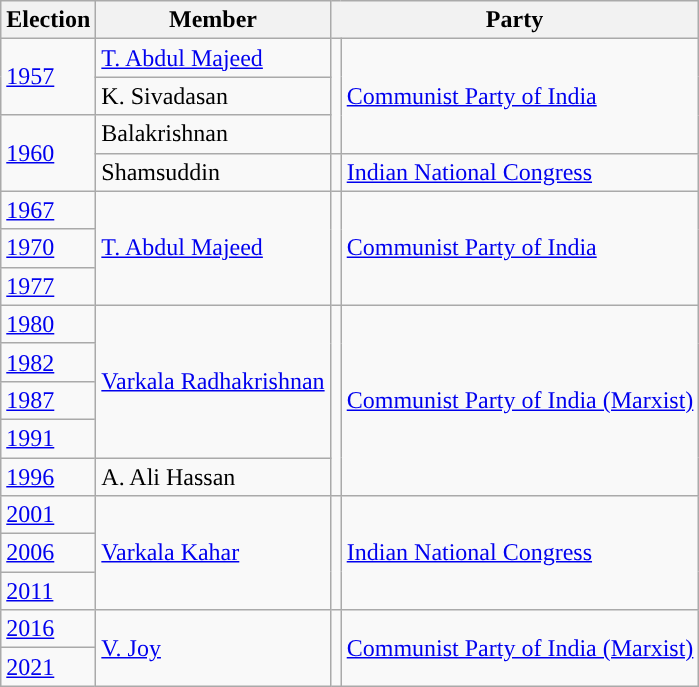<table class="wikitable sortable">
<tr>
<th>Election</th>
<th>Member</th>
<th colspan="2">Party</th>
</tr>
<tr>
<td rowspan="2"><a href='#'>1957</a></td>
<td><a href='#'>T. Abdul Majeed</a></td>
<td rowspan="3" style="background-color: "></td>
<td rowspan="3"><a href='#'>Communist Party of India</a></td>
</tr>
<tr>
<td>K. Sivadasan</td>
</tr>
<tr>
<td rowspan="2"><a href='#'>1960</a></td>
<td>Balakrishnan</td>
</tr>
<tr>
<td>Shamsuddin</td>
<td style="background-color: "></td>
<td><a href='#'>Indian National Congress</a></td>
</tr>
<tr>
<td><a href='#'>1967</a></td>
<td rowspan="3"><a href='#'>T. Abdul Majeed</a></td>
<td rowspan="3" style="background-color: "></td>
<td rowspan="3"><a href='#'>Communist Party of India</a></td>
</tr>
<tr>
<td><a href='#'>1970</a></td>
</tr>
<tr>
<td><a href='#'>1977</a></td>
</tr>
<tr>
<td><a href='#'>1980</a></td>
<td rowspan="4"><a href='#'>Varkala Radhakrishnan</a></td>
<td rowspan="5" style="background-color: "></td>
<td rowspan="5"><a href='#'>Communist Party of India (Marxist)</a></td>
</tr>
<tr>
<td><a href='#'>1982</a></td>
</tr>
<tr>
<td><a href='#'>1987</a></td>
</tr>
<tr>
<td><a href='#'>1991</a></td>
</tr>
<tr>
<td><a href='#'>1996</a></td>
<td>A. Ali Hassan</td>
</tr>
<tr>
<td><a href='#'>2001</a></td>
<td rowspan="3"><a href='#'>Varkala Kahar</a></td>
<td rowspan="3" style="background-color: "></td>
<td rowspan="3"><a href='#'>Indian National Congress</a></td>
</tr>
<tr>
<td><a href='#'>2006</a></td>
</tr>
<tr>
<td><a href='#'>2011</a></td>
</tr>
<tr>
<td><a href='#'>2016</a></td>
<td rowspan="2"><a href='#'>V. Joy</a></td>
<td rowspan="2" style="background-color: "></td>
<td rowspan="2"><a href='#'>Communist Party of India (Marxist)</a></td>
</tr>
<tr>
<td><a href='#'>2021</a></td>
</tr>
</table>
